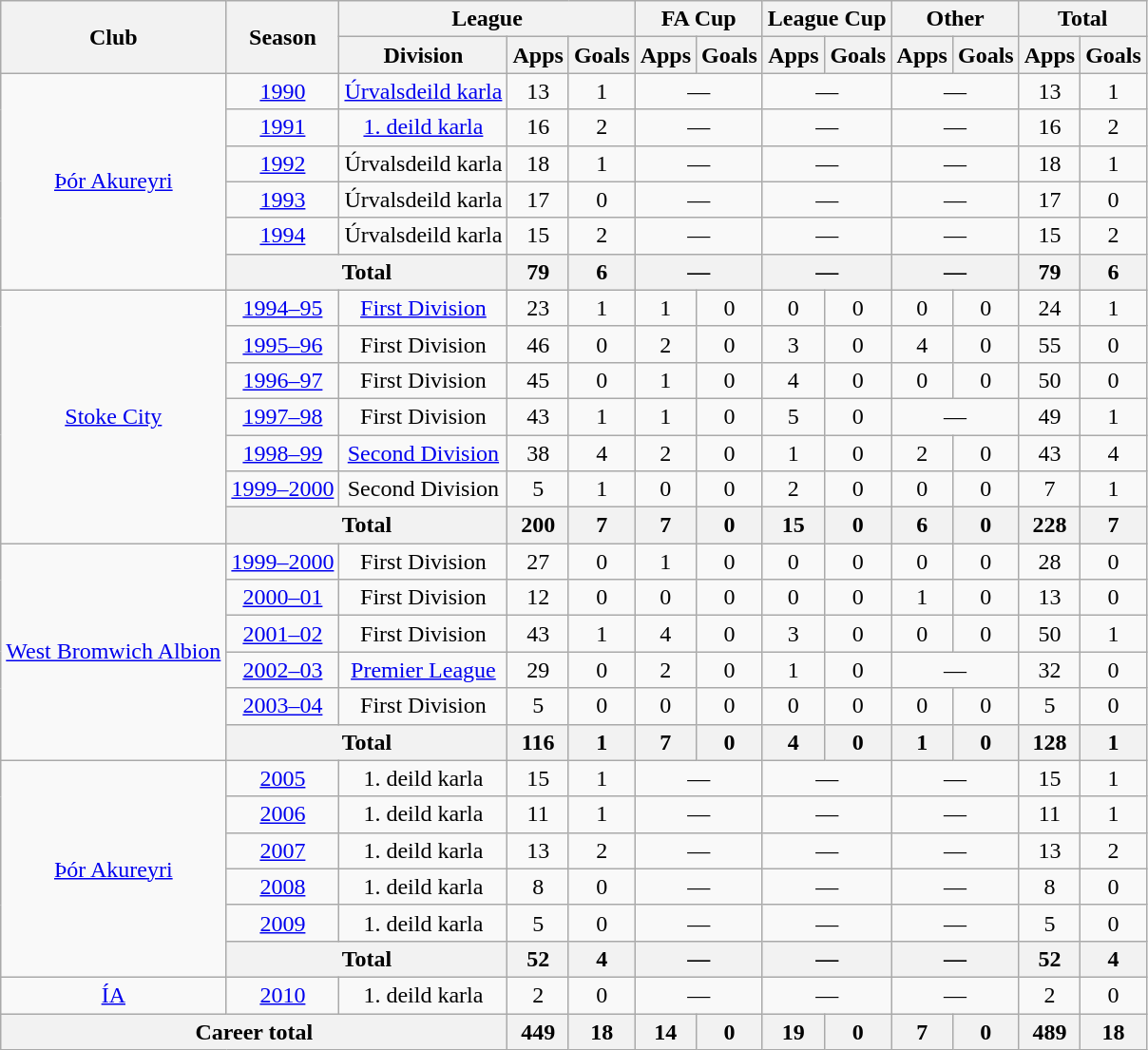<table class="wikitable" style="text-align: center;">
<tr>
<th rowspan="2">Club</th>
<th rowspan="2">Season</th>
<th colspan="3">League</th>
<th colspan="2">FA Cup</th>
<th colspan="2">League Cup</th>
<th colspan="2">Other</th>
<th colspan="2">Total</th>
</tr>
<tr>
<th>Division</th>
<th>Apps</th>
<th>Goals</th>
<th>Apps</th>
<th>Goals</th>
<th>Apps</th>
<th>Goals</th>
<th>Apps</th>
<th>Goals</th>
<th>Apps</th>
<th>Goals</th>
</tr>
<tr>
<td rowspan=6><a href='#'>Þór Akureyri</a></td>
<td><a href='#'>1990</a></td>
<td><a href='#'>Úrvalsdeild karla</a></td>
<td>13</td>
<td>1</td>
<td colspan="2">—</td>
<td colspan="2">—</td>
<td colspan="2">—</td>
<td>13</td>
<td>1</td>
</tr>
<tr>
<td><a href='#'>1991</a></td>
<td><a href='#'>1. deild karla</a></td>
<td>16</td>
<td>2</td>
<td colspan="2">—</td>
<td colspan="2">—</td>
<td colspan="2">—</td>
<td>16</td>
<td>2</td>
</tr>
<tr>
<td><a href='#'>1992</a></td>
<td>Úrvalsdeild karla</td>
<td>18</td>
<td>1</td>
<td colspan="2">—</td>
<td colspan="2">—</td>
<td colspan="2">—</td>
<td>18</td>
<td>1</td>
</tr>
<tr>
<td><a href='#'>1993</a></td>
<td>Úrvalsdeild karla</td>
<td>17</td>
<td>0</td>
<td colspan="2">—</td>
<td colspan="2">—</td>
<td colspan="2">—</td>
<td>17</td>
<td>0</td>
</tr>
<tr>
<td><a href='#'>1994</a></td>
<td>Úrvalsdeild karla</td>
<td>15</td>
<td>2</td>
<td colspan="2">—</td>
<td colspan="2">—</td>
<td colspan="2">—</td>
<td>15</td>
<td>2</td>
</tr>
<tr>
<th colspan=2>Total</th>
<th>79</th>
<th>6</th>
<th colspan="2">—</th>
<th colspan="2">—</th>
<th colspan="2">—</th>
<th>79</th>
<th>6</th>
</tr>
<tr>
<td rowspan="7"><a href='#'>Stoke City</a></td>
<td><a href='#'>1994–95</a></td>
<td><a href='#'>First Division</a></td>
<td>23</td>
<td>1</td>
<td>1</td>
<td>0</td>
<td>0</td>
<td>0</td>
<td>0</td>
<td>0</td>
<td>24</td>
<td>1</td>
</tr>
<tr>
<td><a href='#'>1995–96</a></td>
<td>First Division</td>
<td>46</td>
<td>0</td>
<td>2</td>
<td>0</td>
<td>3</td>
<td>0</td>
<td>4</td>
<td>0</td>
<td>55</td>
<td>0</td>
</tr>
<tr>
<td><a href='#'>1996–97</a></td>
<td>First Division</td>
<td>45</td>
<td>0</td>
<td>1</td>
<td>0</td>
<td>4</td>
<td>0</td>
<td>0</td>
<td>0</td>
<td>50</td>
<td>0</td>
</tr>
<tr>
<td><a href='#'>1997–98</a></td>
<td>First Division</td>
<td>43</td>
<td>1</td>
<td>1</td>
<td>0</td>
<td>5</td>
<td>0</td>
<td colspan="2">—</td>
<td>49</td>
<td>1</td>
</tr>
<tr>
<td><a href='#'>1998–99</a></td>
<td><a href='#'>Second Division</a></td>
<td>38</td>
<td>4</td>
<td>2</td>
<td>0</td>
<td>1</td>
<td>0</td>
<td>2</td>
<td>0</td>
<td>43</td>
<td>4</td>
</tr>
<tr>
<td><a href='#'>1999–2000</a></td>
<td>Second Division</td>
<td>5</td>
<td>1</td>
<td>0</td>
<td>0</td>
<td>2</td>
<td>0</td>
<td>0</td>
<td>0</td>
<td>7</td>
<td>1</td>
</tr>
<tr>
<th colspan="2">Total</th>
<th>200</th>
<th>7</th>
<th>7</th>
<th>0</th>
<th>15</th>
<th>0</th>
<th>6</th>
<th>0</th>
<th>228</th>
<th>7</th>
</tr>
<tr>
<td rowspan="6"><a href='#'>West Bromwich Albion</a></td>
<td><a href='#'>1999–2000</a></td>
<td>First Division</td>
<td>27</td>
<td>0</td>
<td>1</td>
<td>0</td>
<td>0</td>
<td>0</td>
<td>0</td>
<td>0</td>
<td>28</td>
<td>0</td>
</tr>
<tr>
<td><a href='#'>2000–01</a></td>
<td>First Division</td>
<td>12</td>
<td>0</td>
<td>0</td>
<td>0</td>
<td>0</td>
<td>0</td>
<td>1</td>
<td>0</td>
<td>13</td>
<td>0</td>
</tr>
<tr>
<td><a href='#'>2001–02</a></td>
<td>First Division</td>
<td>43</td>
<td>1</td>
<td>4</td>
<td>0</td>
<td>3</td>
<td>0</td>
<td>0</td>
<td>0</td>
<td>50</td>
<td>1</td>
</tr>
<tr>
<td><a href='#'>2002–03</a></td>
<td><a href='#'>Premier League</a></td>
<td>29</td>
<td>0</td>
<td>2</td>
<td>0</td>
<td>1</td>
<td>0</td>
<td colspan="2">—</td>
<td>32</td>
<td>0</td>
</tr>
<tr>
<td><a href='#'>2003–04</a></td>
<td>First Division</td>
<td>5</td>
<td>0</td>
<td>0</td>
<td>0</td>
<td>0</td>
<td>0</td>
<td>0</td>
<td>0</td>
<td>5</td>
<td>0</td>
</tr>
<tr>
<th colspan="2">Total</th>
<th>116</th>
<th>1</th>
<th>7</th>
<th>0</th>
<th>4</th>
<th>0</th>
<th>1</th>
<th>0</th>
<th>128</th>
<th>1</th>
</tr>
<tr>
<td rowspan=6><a href='#'>Þór Akureyri</a></td>
<td><a href='#'>2005</a></td>
<td>1. deild karla</td>
<td>15</td>
<td>1</td>
<td colspan="2">—</td>
<td colspan="2">—</td>
<td colspan="2">—</td>
<td>15</td>
<td>1</td>
</tr>
<tr>
<td><a href='#'>2006</a></td>
<td>1. deild karla</td>
<td>11</td>
<td>1</td>
<td colspan="2">—</td>
<td colspan="2">—</td>
<td colspan="2">—</td>
<td>11</td>
<td>1</td>
</tr>
<tr>
<td><a href='#'>2007</a></td>
<td>1. deild karla</td>
<td>13</td>
<td>2</td>
<td colspan="2">—</td>
<td colspan="2">—</td>
<td colspan="2">—</td>
<td>13</td>
<td>2</td>
</tr>
<tr>
<td><a href='#'>2008</a></td>
<td>1. deild karla</td>
<td>8</td>
<td>0</td>
<td colspan="2">—</td>
<td colspan="2">—</td>
<td colspan="2">—</td>
<td>8</td>
<td>0</td>
</tr>
<tr>
<td><a href='#'>2009</a></td>
<td>1. deild karla</td>
<td>5</td>
<td>0</td>
<td colspan="2">—</td>
<td colspan="2">—</td>
<td colspan="2">—</td>
<td>5</td>
<td>0</td>
</tr>
<tr>
<th colspan=2>Total</th>
<th>52</th>
<th>4</th>
<th colspan="2">—</th>
<th colspan="2">—</th>
<th colspan="2">—</th>
<th>52</th>
<th>4</th>
</tr>
<tr>
<td><a href='#'>ÍA</a></td>
<td><a href='#'>2010</a></td>
<td>1. deild karla</td>
<td>2</td>
<td>0</td>
<td colspan="2">—</td>
<td colspan="2">—</td>
<td colspan="2">—</td>
<td>2</td>
<td>0</td>
</tr>
<tr>
<th colspan="3">Career total</th>
<th>449</th>
<th>18</th>
<th>14</th>
<th>0</th>
<th>19</th>
<th>0</th>
<th>7</th>
<th>0</th>
<th>489</th>
<th>18</th>
</tr>
</table>
